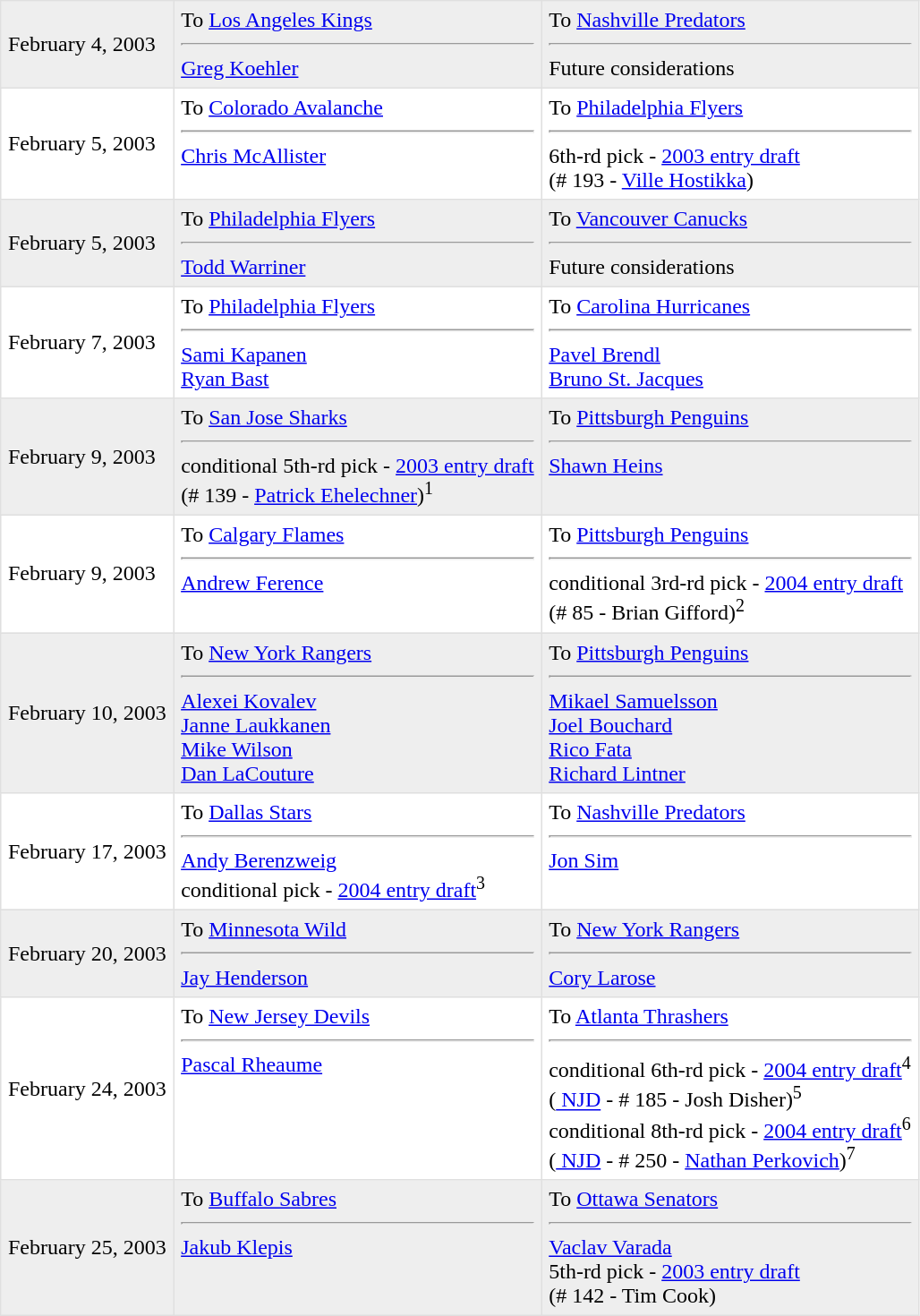<table border=1 style="border-collapse:collapse" bordercolor="#DFDFDF"  cellpadding="5">
<tr bgcolor="#eeeeee">
<td>February 4, 2003</td>
<td valign="top">To <a href='#'>Los Angeles Kings</a> <hr><a href='#'>Greg Koehler</a></td>
<td valign="top">To <a href='#'>Nashville Predators</a> <hr>Future considerations</td>
</tr>
<tr>
<td>February 5, 2003</td>
<td valign="top">To <a href='#'>Colorado Avalanche</a> <hr><a href='#'>Chris McAllister</a></td>
<td valign="top">To <a href='#'>Philadelphia Flyers</a> <hr>6th-rd pick - <a href='#'>2003 entry draft</a> <br>(# 193 - <a href='#'>Ville Hostikka</a>)</td>
</tr>
<tr bgcolor="#eeeeee">
<td>February 5, 2003</td>
<td valign="top">To <a href='#'>Philadelphia Flyers</a> <hr><a href='#'>Todd Warriner</a></td>
<td valign="top">To <a href='#'>Vancouver Canucks</a> <hr>Future considerations</td>
</tr>
<tr>
<td>February 7, 2003</td>
<td valign="top">To <a href='#'>Philadelphia Flyers</a> <hr><a href='#'>Sami Kapanen</a> <br><a href='#'>Ryan Bast</a></td>
<td valign="top">To <a href='#'>Carolina Hurricanes</a> <hr><a href='#'>Pavel Brendl</a> <br><a href='#'>Bruno St. Jacques</a></td>
</tr>
<tr bgcolor="#eeeeee">
<td>February 9, 2003</td>
<td valign="top">To <a href='#'>San Jose Sharks</a> <hr>conditional 5th-rd pick - <a href='#'>2003 entry draft</a><br>(# 139 - <a href='#'>Patrick Ehelechner</a>)<sup>1</sup></td>
<td valign="top">To <a href='#'>Pittsburgh Penguins</a> <hr><a href='#'>Shawn Heins</a></td>
</tr>
<tr>
<td>February 9, 2003</td>
<td valign="top">To <a href='#'>Calgary Flames</a> <hr><a href='#'>Andrew Ference</a></td>
<td valign="top">To <a href='#'>Pittsburgh Penguins</a> <hr>conditional 3rd-rd pick - <a href='#'>2004 entry draft</a> <br>(# 85 - Brian Gifford)<sup>2</sup></td>
</tr>
<tr bgcolor="#eeeeee">
<td>February 10, 2003</td>
<td valign="top">To <a href='#'>New York Rangers</a> <hr><a href='#'>Alexei Kovalev</a> <br><a href='#'>Janne Laukkanen</a> <br><a href='#'>Mike Wilson</a> <br><a href='#'>Dan LaCouture</a></td>
<td valign="top">To <a href='#'>Pittsburgh Penguins</a> <hr><a href='#'>Mikael Samuelsson</a> <br><a href='#'>Joel Bouchard</a> <br><a href='#'>Rico Fata</a> <br><a href='#'>Richard Lintner</a></td>
</tr>
<tr>
<td>February 17, 2003</td>
<td valign="top">To <a href='#'>Dallas Stars</a><hr><a href='#'>Andy Berenzweig</a><br>conditional pick - <a href='#'>2004 entry draft</a><sup>3</sup></td>
<td valign="top">To <a href='#'>Nashville Predators</a><hr><a href='#'>Jon Sim</a></td>
</tr>
<tr bgcolor="#eeeeee">
<td>February 20, 2003</td>
<td valign="top">To <a href='#'>Minnesota Wild</a><hr><a href='#'>Jay Henderson</a></td>
<td valign="top">To <a href='#'>New York Rangers</a><hr><a href='#'>Cory Larose</a></td>
</tr>
<tr>
<td>February 24, 2003</td>
<td valign="top">To <a href='#'>New Jersey Devils</a> <hr><a href='#'>Pascal Rheaume</a></td>
<td valign="top">To <a href='#'>Atlanta Thrashers</a> <hr>conditional 6th-rd pick - <a href='#'>2004 entry draft</a><sup>4</sup><br>(<a href='#'> NJD</a> - # 185 - Josh Disher)<sup>5</sup><br>conditional 8th-rd pick - <a href='#'>2004 entry draft</a><sup>6</sup><br>(<a href='#'> NJD</a> - # 250 - <a href='#'>Nathan Perkovich</a>)<sup>7</sup></td>
</tr>
<tr bgcolor="#eeeeee">
<td>February 25, 2003</td>
<td valign="top">To <a href='#'>Buffalo Sabres</a> <hr><a href='#'>Jakub Klepis</a></td>
<td valign="top">To <a href='#'>Ottawa Senators</a> <hr><a href='#'>Vaclav Varada</a><br>5th-rd pick - <a href='#'>2003 entry draft</a><br>(# 142 - Tim Cook)</td>
</tr>
</table>
